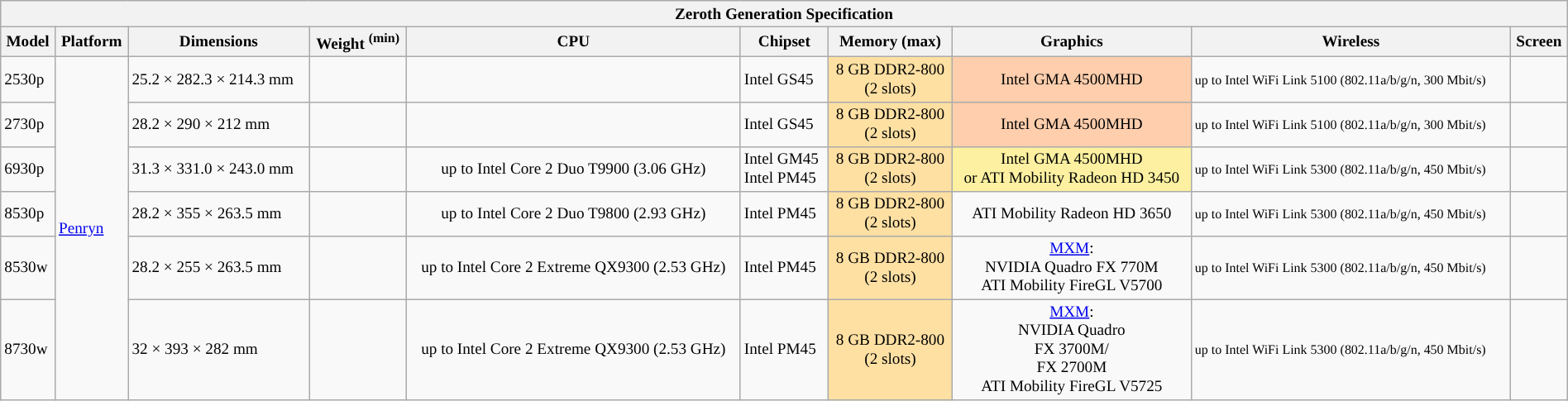<table class="wikitable mw-collapsible mw-collapsed" style="font-size: 80%; width: 100%;">
<tr>
<th colspan="10">Zeroth Generation Specification</th>
</tr>
<tr>
<th>Model</th>
<th>Platform</th>
<th>Dimensions</th>
<th>Weight <sup>(min)</sup></th>
<th>CPU</th>
<th>Chipset</th>
<th>Memory (max)</th>
<th>Graphics</th>
<th>Wireless</th>
<th>Screen</th>
</tr>
<tr>
<td>2530p</td>
<td rowspan="6"><a href='#'>Penryn</a></td>
<td>25.2 × 282.3 × 214.3 mm</td>
<td></td>
<td></td>
<td>Intel GS45</td>
<td style="text-align:center;background:#fee0a3;">8 GB DDR2-800<br>(2 slots)</td>
<td style="text-align:center;background:#ffcead;">Intel GMA 4500MHD</td>
<td><small>up to Intel WiFi Link 5100 (802.11a/b/g/n, 300 Mbit/s)</small></td>
<td></td>
</tr>
<tr>
<td>2730p</td>
<td>28.2 × 290 × 212 mm</td>
<td></td>
<td></td>
<td>Intel GS45</td>
<td style="text-align:center;background:#fee0a3;">8 GB DDR2-800<br>(2 slots)</td>
<td style="text-align:center;background:#ffcead;">Intel GMA 4500MHD</td>
<td><small>up to Intel WiFi Link 5100 (802.11a/b/g/n, 300 Mbit/s)</small></td>
<td></td>
</tr>
<tr>
<td>6930p</td>
<td>31.3 × 331.0 × 243.0 mm</td>
<td></td>
<td style="text-align:center;background:">up to Intel Core 2 Duo T9900 (3.06 GHz)</td>
<td>Intel GM45<br>Intel PM45</td>
<td style="text-align:center;background:#fee0a3;">8 GB DDR2-800<br>(2 slots)</td>
<td style="text-align:center;background:#fdf1a1;">Intel GMA 4500MHD<br>or ATI Mobility Radeon HD 3450</td>
<td><small>up to Intel WiFi Link 5300 (802.11a/b/g/n, 450 Mbit/s)</small></td>
<td></td>
</tr>
<tr>
<td>8530p</td>
<td>28.2 × 355 × 263.5 mm</td>
<td></td>
<td style="text-align:center;background:">up to Intel Core 2 Duo T9800 (2.93 GHz)</td>
<td>Intel PM45</td>
<td style="text-align:center;background:#fee0a3;">8 GB DDR2-800<br>(2 slots)</td>
<td style="text-align:center;background:">ATI Mobility Radeon HD 3650</td>
<td><small>up to Intel WiFi Link 5300 (802.11a/b/g/n, 450 Mbit/s)</small></td>
<td></td>
</tr>
<tr>
<td>8530w</td>
<td>28.2 × 255 × 263.5 mm</td>
<td></td>
<td style="text-align:center;background:">up to Intel Core 2 Extreme QX9300 (2.53 GHz)</td>
<td>Intel PM45</td>
<td style="text-align:center;background:#fee0a3;">8 GB DDR2-800<br>(2 slots)</td>
<td style="text-align:center;background:"><a href='#'>MXM</a>:<br>NVIDIA Quadro FX 770M<br>ATI Mobility FireGL V5700</td>
<td><small>up to Intel WiFi Link 5300 (802.11a/b/g/n, 450 Mbit/s)</small></td>
<td></td>
</tr>
<tr>
<td>8730w</td>
<td>32 × 393 × 282 mm</td>
<td></td>
<td style="text-align:center;background:">up to Intel Core 2 Extreme QX9300 (2.53 GHz)</td>
<td>Intel PM45</td>
<td style="text-align:center;background:#fee0a3;">8 GB DDR2-800<br>(2 slots)</td>
<td style="text-align:center;background:"><a href='#'>MXM</a>:<br>NVIDIA Quadro<br>FX 3700M/<br>FX 2700M<br>ATI Mobility FireGL V5725</td>
<td><small>up to Intel WiFi Link 5300 (802.11a/b/g/n, 450 Mbit/s)</small></td>
<td></td>
</tr>
</table>
